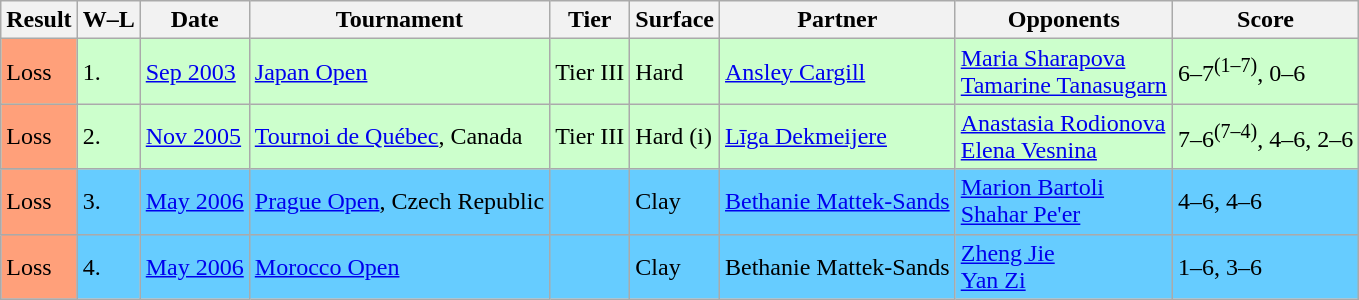<table class="sortable wikitable">
<tr>
<th>Result</th>
<th>W–L</th>
<th>Date</th>
<th>Tournament</th>
<th>Tier</th>
<th>Surface</th>
<th>Partner</th>
<th>Opponents</th>
<th class="unsortable">Score</th>
</tr>
<tr bgcolor=CCFFCC>
<td bgcolor=ffa07a>Loss</td>
<td>1.</td>
<td><a href='#'>Sep 2003</a></td>
<td><a href='#'>Japan Open</a></td>
<td>Tier III</td>
<td>Hard</td>
<td> <a href='#'>Ansley Cargill</a></td>
<td> <a href='#'>Maria Sharapova</a> <br>  <a href='#'>Tamarine Tanasugarn</a></td>
<td>6–7<sup>(1–7)</sup>, 0–6</td>
</tr>
<tr bgcolor=CCFFCC>
<td bgcolor=FFA07A>Loss</td>
<td>2.</td>
<td><a href='#'>Nov 2005</a></td>
<td><a href='#'>Tournoi de Québec</a>, Canada</td>
<td>Tier III</td>
<td>Hard (i)</td>
<td> <a href='#'>Līga Dekmeijere</a></td>
<td> <a href='#'>Anastasia Rodionova</a> <br>  <a href='#'>Elena Vesnina</a></td>
<td>7–6<sup>(7–4)</sup>, 4–6, 2–6</td>
</tr>
<tr bgcolor=66CCFF>
<td bgcolor=FFA07A>Loss</td>
<td>3.</td>
<td><a href='#'>May 2006</a></td>
<td><a href='#'>Prague Open</a>, Czech Republic</td>
<td></td>
<td>Clay</td>
<td> <a href='#'>Bethanie Mattek-Sands</a></td>
<td> <a href='#'>Marion Bartoli</a> <br>  <a href='#'>Shahar Pe'er</a></td>
<td>4–6, 4–6</td>
</tr>
<tr bgcolor=66CCFF>
<td bgcolor=FFA07A>Loss</td>
<td>4.</td>
<td><a href='#'>May 2006</a></td>
<td><a href='#'>Morocco Open</a></td>
<td></td>
<td>Clay</td>
<td> Bethanie Mattek-Sands</td>
<td> <a href='#'>Zheng Jie</a> <br>  <a href='#'>Yan Zi</a></td>
<td>1–6, 3–6</td>
</tr>
</table>
